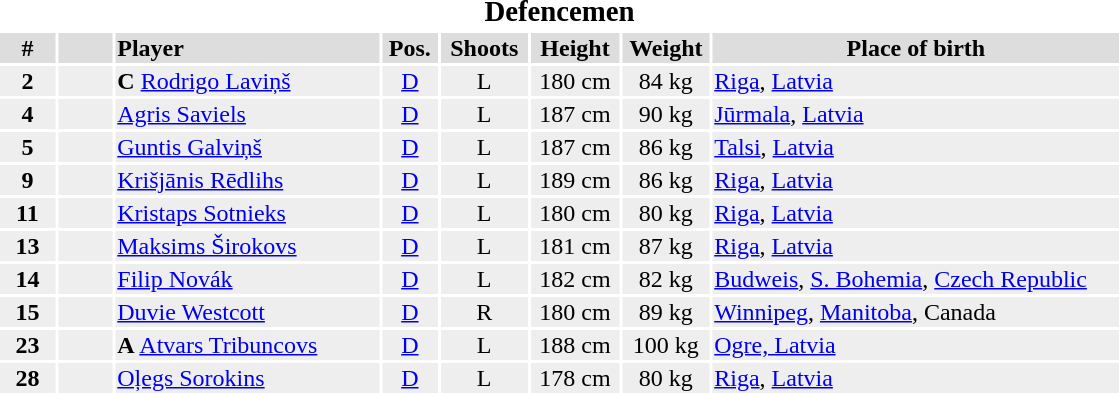<table width=750>
<tr>
<th colspan=8><div><big>Defencemen</big></div></th>
</tr>
<tr bgcolor="#dddddd">
<th width=5%>#</th>
<th width=5%></th>
<td align=left!!width=35%><strong>Player</strong></td>
<th width=5%><strong>Pos.</strong></th>
<th width=8%><strong>Shoots</strong></th>
<th width=8%><strong>Height</strong></th>
<th width=8%><strong>Weight</strong></th>
<th width=37%>Place of birth</th>
</tr>
<tr bgcolor="#eeeeee">
<td align=center><strong>2</strong></td>
<td align=center></td>
<td><strong>C</strong> <a href='#'>Rodrigo Laviņš</a></td>
<td align=center><a href='#'>D</a></td>
<td align=center>L</td>
<td align=center>180 cm</td>
<td align=center>84 kg</td>
<td><a href='#'>Riga</a>, <a href='#'>Latvia</a></td>
</tr>
<tr bgcolor="#eeeeee">
<td align=center><strong>4</strong></td>
<td align=center></td>
<td><a href='#'>Agris Saviels</a></td>
<td align=center><a href='#'>D</a></td>
<td align=center>L</td>
<td align=center>187 cm</td>
<td align=center>90 kg</td>
<td><a href='#'>Jūrmala</a>, <a href='#'>Latvia</a></td>
</tr>
<tr bgcolor="#eeeeee">
<td align=center><strong>5</strong></td>
<td align=center></td>
<td><a href='#'>Guntis Galviņš</a></td>
<td align=center><a href='#'>D</a></td>
<td align=center>L</td>
<td align=center>187 cm</td>
<td align=center>86 kg</td>
<td><a href='#'>Talsi</a>, <a href='#'>Latvia</a></td>
</tr>
<tr bgcolor="#eeeeee">
<td align=center><strong>9</strong></td>
<td align=center></td>
<td><a href='#'>Krišjānis Rēdlihs</a></td>
<td align=center><a href='#'>D</a></td>
<td align=center>L</td>
<td align=center>189 cm</td>
<td align=center>86 kg</td>
<td><a href='#'>Riga</a>, <a href='#'>Latvia</a></td>
</tr>
<tr bgcolor="#eeeeee">
<td align=center><strong>11</strong></td>
<td align=center></td>
<td><a href='#'>Kristaps Sotnieks</a></td>
<td align=center><a href='#'>D</a></td>
<td align=center>L</td>
<td align=center>180 cm</td>
<td align=center>80 kg</td>
<td><a href='#'>Riga</a>, <a href='#'>Latvia</a></td>
</tr>
<tr bgcolor="#eeeeee">
<td align=center><strong>13</strong></td>
<td align=center></td>
<td><a href='#'>Maksims Širokovs</a></td>
<td align=center><a href='#'>D</a></td>
<td align=center>L</td>
<td align=center>181 cm</td>
<td align=center>87 kg</td>
<td><a href='#'>Riga</a>, <a href='#'>Latvia</a></td>
</tr>
<tr bgcolor="#eeeeee">
<td align=center><strong>14</strong></td>
<td align=center></td>
<td><a href='#'>Filip Novák</a></td>
<td align=center><a href='#'>D</a></td>
<td align=center>L</td>
<td align=center>182 cm</td>
<td align=center>82 kg</td>
<td><a href='#'>Budweis</a>, <a href='#'>S. Bohemia</a>, <a href='#'>Czech Republic</a></td>
</tr>
<tr bgcolor="#eeeeee">
<td align=center><strong>15</strong></td>
<td align=center></td>
<td><a href='#'>Duvie Westcott</a></td>
<td align=center><a href='#'>D</a></td>
<td align=center>R</td>
<td align=center>180 cm</td>
<td align=center>89 kg</td>
<td><a href='#'>Winnipeg</a>, <a href='#'>Manitoba</a>, Canada</td>
</tr>
<tr bgcolor="#eeeeee">
<td align=center><strong>23</strong></td>
<td align=center></td>
<td><strong>A</strong> <a href='#'>Atvars Tribuncovs</a></td>
<td align=center><a href='#'>D</a></td>
<td align=center>L</td>
<td align=center>188 cm</td>
<td align=center>100 kg</td>
<td><a href='#'>Ogre, Latvia</a></td>
</tr>
<tr bgcolor="#eeeeee">
<td align=center><strong>28</strong></td>
<td align=center></td>
<td><a href='#'>Oļegs Sorokins</a></td>
<td align=center><a href='#'>D</a></td>
<td align=center>L</td>
<td align=center>178 cm</td>
<td align=center>80 kg</td>
<td><a href='#'>Riga</a>, <a href='#'>Latvia</a></td>
</tr>
</table>
